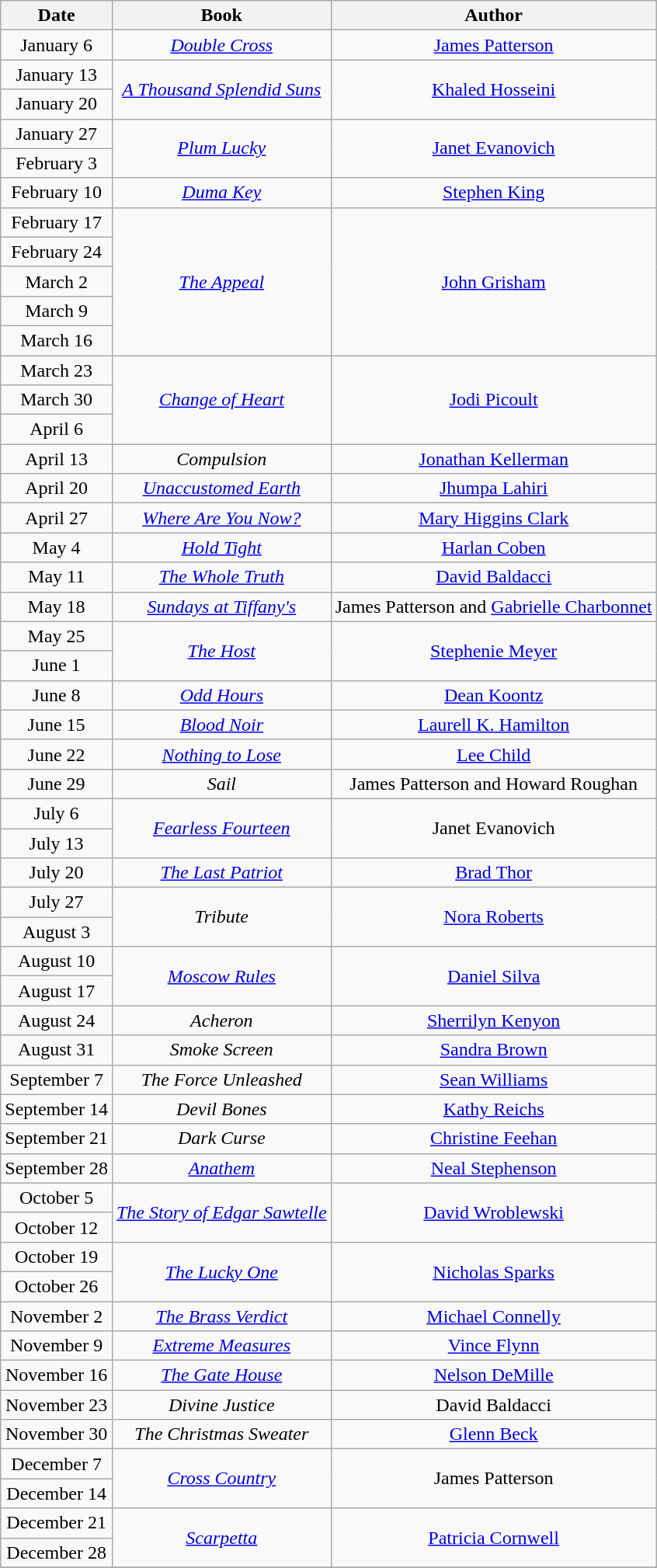<table class="wikitable sortable" style="text-align: center">
<tr>
<th>Date</th>
<th>Book</th>
<th>Author</th>
</tr>
<tr>
<td>January 6</td>
<td><em><a href='#'>Double Cross</a></em></td>
<td><a href='#'>James Patterson</a></td>
</tr>
<tr>
<td>January 13</td>
<td rowspan=2><em><a href='#'>A Thousand Splendid Suns</a></em></td>
<td rowspan=2><a href='#'>Khaled Hosseini</a></td>
</tr>
<tr>
<td>January 20</td>
</tr>
<tr>
<td>January 27</td>
<td rowspan=2><em><a href='#'>Plum Lucky</a></em></td>
<td rowspan=2><a href='#'>Janet Evanovich</a></td>
</tr>
<tr>
<td>February 3</td>
</tr>
<tr>
<td>February 10</td>
<td><em><a href='#'>Duma Key</a></em></td>
<td><a href='#'>Stephen King</a></td>
</tr>
<tr>
<td>February 17</td>
<td rowspan=5><em><a href='#'>The Appeal</a></em></td>
<td rowspan=5><a href='#'>John Grisham</a></td>
</tr>
<tr>
<td>February 24</td>
</tr>
<tr>
<td>March 2</td>
</tr>
<tr>
<td>March 9</td>
</tr>
<tr>
<td>March 16</td>
</tr>
<tr>
<td>March 23</td>
<td rowspan=3><em><a href='#'>Change of Heart</a></em></td>
<td rowspan=3><a href='#'>Jodi Picoult</a></td>
</tr>
<tr>
<td>March 30</td>
</tr>
<tr>
<td>April 6</td>
</tr>
<tr>
<td>April 13</td>
<td><em>Compulsion</em></td>
<td><a href='#'>Jonathan Kellerman</a></td>
</tr>
<tr>
<td>April 20</td>
<td><em><a href='#'>Unaccustomed Earth</a></em></td>
<td><a href='#'>Jhumpa Lahiri</a></td>
</tr>
<tr>
<td>April 27</td>
<td><em><a href='#'>Where Are You Now?</a></em></td>
<td><a href='#'>Mary Higgins Clark</a></td>
</tr>
<tr>
<td>May 4</td>
<td><em><a href='#'>Hold Tight</a></em></td>
<td><a href='#'>Harlan Coben</a></td>
</tr>
<tr>
<td>May 11</td>
<td><em><a href='#'>The Whole Truth</a></em></td>
<td><a href='#'>David Baldacci</a></td>
</tr>
<tr>
<td>May 18</td>
<td><em><a href='#'>Sundays at Tiffany's</a></em></td>
<td>James Patterson and <a href='#'>Gabrielle Charbonnet</a></td>
</tr>
<tr>
<td>May 25</td>
<td rowspan=2><em><a href='#'>The Host</a></em></td>
<td rowspan=2><a href='#'>Stephenie Meyer</a></td>
</tr>
<tr>
<td>June 1</td>
</tr>
<tr>
<td>June 8</td>
<td><em><a href='#'>Odd Hours</a></em></td>
<td><a href='#'>Dean Koontz</a></td>
</tr>
<tr>
<td>June 15</td>
<td><em><a href='#'>Blood Noir</a></em></td>
<td><a href='#'>Laurell K. Hamilton</a></td>
</tr>
<tr>
<td>June 22</td>
<td><em><a href='#'>Nothing to Lose</a></em></td>
<td><a href='#'>Lee Child</a></td>
</tr>
<tr>
<td>June 29</td>
<td><em>Sail</em></td>
<td>James Patterson and Howard Roughan</td>
</tr>
<tr>
<td>July 6</td>
<td rowspan=2><em><a href='#'>Fearless Fourteen</a></em></td>
<td rowspan=2>Janet Evanovich</td>
</tr>
<tr>
<td>July 13</td>
</tr>
<tr>
<td>July 20</td>
<td><em><a href='#'>The Last Patriot</a></em></td>
<td><a href='#'>Brad Thor</a></td>
</tr>
<tr>
<td>July 27</td>
<td rowspan=2><em>Tribute</em></td>
<td rowspan=2><a href='#'>Nora Roberts</a></td>
</tr>
<tr>
<td>August 3</td>
</tr>
<tr>
<td>August 10</td>
<td rowspan=2><em><a href='#'>Moscow Rules</a></em></td>
<td rowspan=2><a href='#'>Daniel Silva</a></td>
</tr>
<tr>
<td>August 17</td>
</tr>
<tr>
<td>August 24</td>
<td><em>Acheron</em></td>
<td><a href='#'>Sherrilyn Kenyon</a></td>
</tr>
<tr>
<td>August 31</td>
<td><em>Smoke Screen</em></td>
<td><a href='#'>Sandra Brown</a></td>
</tr>
<tr>
<td>September 7</td>
<td><em>The Force Unleashed</em></td>
<td><a href='#'>Sean Williams</a></td>
</tr>
<tr>
<td>September 14</td>
<td><em>Devil Bones</em></td>
<td><a href='#'>Kathy Reichs</a></td>
</tr>
<tr>
<td>September 21</td>
<td><em>Dark Curse</em></td>
<td><a href='#'>Christine Feehan</a></td>
</tr>
<tr>
<td>September 28</td>
<td><em><a href='#'>Anathem</a></em></td>
<td><a href='#'>Neal Stephenson</a></td>
</tr>
<tr>
<td>October 5</td>
<td rowspan=2><em><a href='#'>The Story of Edgar Sawtelle</a></em></td>
<td rowspan=2><a href='#'>David Wroblewski</a></td>
</tr>
<tr>
<td>October 12</td>
</tr>
<tr>
<td>October 19</td>
<td rowspan=2><em><a href='#'>The Lucky One</a></em></td>
<td rowspan=2><a href='#'>Nicholas Sparks</a></td>
</tr>
<tr>
<td>October 26</td>
</tr>
<tr>
<td>November 2</td>
<td><em><a href='#'>The Brass Verdict</a></em></td>
<td><a href='#'>Michael Connelly</a></td>
</tr>
<tr>
<td>November 9</td>
<td><em><a href='#'>Extreme Measures</a></em></td>
<td><a href='#'>Vince Flynn</a></td>
</tr>
<tr>
<td>November 16</td>
<td><em><a href='#'>The Gate House</a></em></td>
<td><a href='#'>Nelson DeMille</a></td>
</tr>
<tr>
<td>November 23</td>
<td><em>Divine Justice</em></td>
<td>David Baldacci</td>
</tr>
<tr>
<td>November 30</td>
<td><em>The Christmas Sweater</em></td>
<td><a href='#'>Glenn Beck</a></td>
</tr>
<tr>
<td>December 7</td>
<td rowspan=2><em><a href='#'>Cross Country</a></em></td>
<td rowspan=2>James Patterson</td>
</tr>
<tr>
<td>December 14</td>
</tr>
<tr>
<td>December 21</td>
<td rowspan=2><em><a href='#'>Scarpetta</a></em></td>
<td rowspan=2><a href='#'>Patricia Cornwell</a></td>
</tr>
<tr>
<td>December 28</td>
</tr>
<tr>
</tr>
</table>
